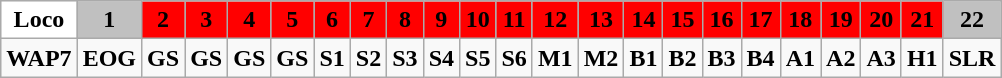<table class="wikitable plainrowheaders unsortable" style="text-align:center">
<tr>
<th scope="col" rowspan="1" style="background:white;"><strong>Loco</strong></th>
<th scope="col" rowspan="1" style="background:silver;"><strong>1</strong></th>
<th scope="col" rowspan="1" style="background:red;"><strong>2</strong></th>
<th scope="col" rowspan="1" style="background:red;"><strong>3</strong></th>
<th scope="col" rowspan="1" style="background:red;"><strong>4</strong></th>
<th scope="col" rowspan="1" style="background:red;"><strong>5</strong></th>
<th scope="col" rowspan="1" style="background:red;"><strong>6</strong></th>
<th scope="col" rowspan="1" style="background:red;"><strong>7</strong></th>
<th scope="col" rowspan="1" style="background:red;"><strong>8</strong></th>
<th scope="col" rowspan="1" style="background:red;"><strong>9</strong></th>
<th scope="col" rowspan="1" style="background:red;"><strong>10</strong></th>
<th scope="col" rowspan="1" style="background:red;"><strong>11</strong></th>
<th scope="col" rowspan="1" style="background:red;"><strong>12</strong></th>
<th scope="col" rowspan="1" style="background:red;"><strong>13</strong></th>
<th scope="col" rowspan="1" style="background:red;"><strong>14</strong></th>
<th scope="col" rowspan="1" style="background:red;"><strong>15</strong></th>
<th scope="col" rowspan="1" style="background:red;"><strong>16</strong></th>
<th scope="col" rowspan="1" style="background:red;"><strong>17</strong></th>
<th scope="col" rowspan="1" style="background:red;"><strong>18</strong></th>
<th scope="col" rowspan="1" style="background:red;"><strong>19</strong></th>
<th scope="col" rowspan="1" style="background:red;"><strong>20</strong></th>
<th scope="col" rowspan="1" style="background:red;"><strong>21</strong></th>
<th scope="col" rowspan="1" style="background:silver;"><strong>22</strong></th>
</tr>
<tr>
<td><strong>WAP7</strong></td>
<td><strong>EOG</strong></td>
<td><strong>GS</strong></td>
<td><strong>GS</strong></td>
<td><strong>GS</strong></td>
<td><strong>GS</strong></td>
<td><strong>S1</strong></td>
<td><strong>S2</strong></td>
<td><strong>S3</strong></td>
<td><strong>S4</strong></td>
<td><strong>S5</strong></td>
<td><strong>S6</strong></td>
<td><strong>M1</strong></td>
<td><strong>M2</strong></td>
<td><strong>B1</strong></td>
<td><strong>B2</strong></td>
<td><strong>B3</strong></td>
<td><strong>B4</strong></td>
<td><strong>A1</strong></td>
<td><strong>A2</strong></td>
<td><strong>A3</strong></td>
<td><strong>H1</strong></td>
<td><strong>SLR</strong></td>
</tr>
</table>
